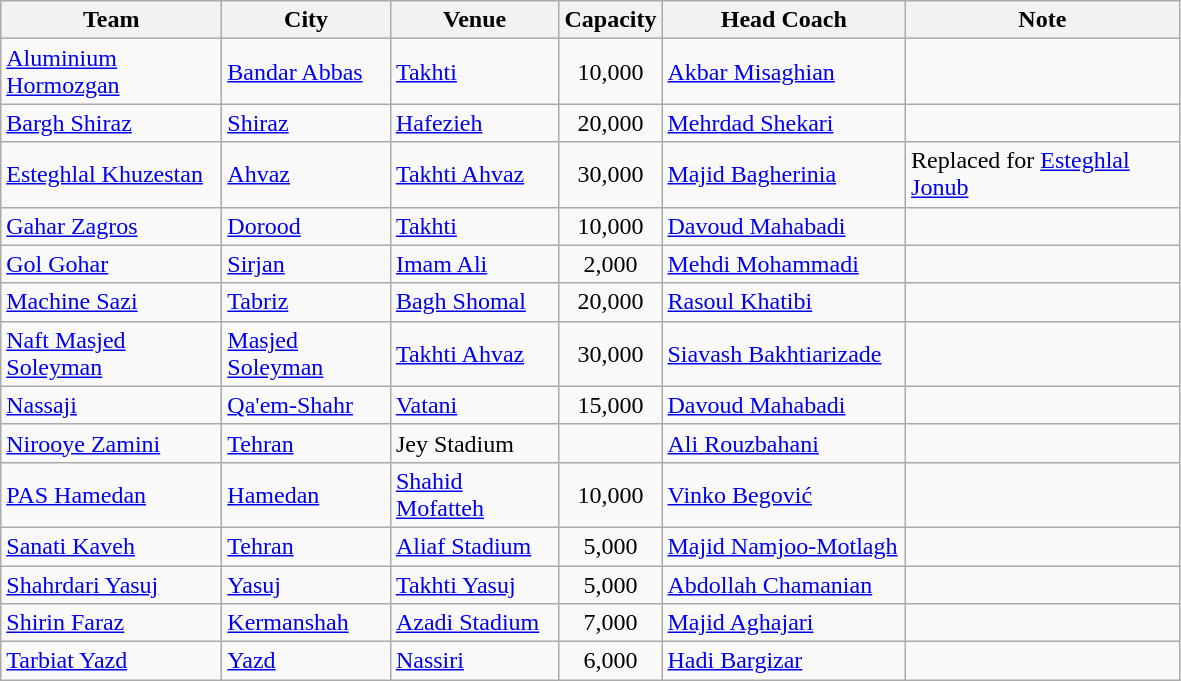<table class="wikitable">
<tr>
<th width=140>Team</th>
<th width=105>City</th>
<th width=105>Venue</th>
<th width=30>Capacity</th>
<th width=155>Head Coach</th>
<th width=175>Note</th>
</tr>
<tr>
<td style="text-align:left;"><a href='#'>Aluminium Hormozgan</a></td>
<td><a href='#'>Bandar Abbas</a></td>
<td><a href='#'>Takhti</a></td>
<td style="text-align:Center;">10,000</td>
<td> <a href='#'>Akbar Misaghian</a></td>
<td></td>
</tr>
<tr>
<td style="text-align:left;"><a href='#'>Bargh Shiraz</a></td>
<td><a href='#'>Shiraz</a></td>
<td><a href='#'>Hafezieh</a></td>
<td style="text-align:Center;">20,000</td>
<td> <a href='#'>Mehrdad Shekari</a></td>
<td></td>
</tr>
<tr>
<td style="text-align:left;"><a href='#'>Esteghlal Khuzestan</a></td>
<td><a href='#'>Ahvaz</a></td>
<td><a href='#'>Takhti Ahvaz</a></td>
<td style="text-align:Center;">30,000</td>
<td> <a href='#'>Majid Bagherinia</a></td>
<td>Replaced for <a href='#'>Esteghlal Jonub</a></td>
</tr>
<tr>
<td style="text-align:left;"><a href='#'>Gahar Zagros</a></td>
<td><a href='#'>Dorood</a></td>
<td><a href='#'>Takhti</a></td>
<td style="text-align:Center;">10,000</td>
<td> <a href='#'>Davoud Mahabadi</a></td>
<td></td>
</tr>
<tr>
<td style="text-align:left;"><a href='#'>Gol Gohar</a></td>
<td><a href='#'>Sirjan</a></td>
<td><a href='#'>Imam Ali</a></td>
<td style="text-align:Center;">2,000</td>
<td> <a href='#'>Mehdi Mohammadi</a></td>
<td></td>
</tr>
<tr>
<td style="text-align:left;"><a href='#'>Machine Sazi</a></td>
<td><a href='#'>Tabriz</a></td>
<td><a href='#'>Bagh Shomal</a></td>
<td style="text-align:Center;">20,000</td>
<td> <a href='#'>Rasoul Khatibi</a></td>
<td></td>
</tr>
<tr>
<td style="text-align:left;"><a href='#'>Naft Masjed Soleyman</a></td>
<td><a href='#'>Masjed Soleyman</a></td>
<td><a href='#'>Takhti Ahvaz</a></td>
<td style="text-align:Center;">30,000</td>
<td> <a href='#'>Siavash Bakhtiarizade</a></td>
<td></td>
</tr>
<tr>
<td style="text-align:left;"><a href='#'>Nassaji</a></td>
<td><a href='#'>Qa'em-Shahr</a></td>
<td><a href='#'>Vatani</a></td>
<td style="text-align:Center;">15,000</td>
<td> <a href='#'>Davoud Mahabadi</a></td>
<td></td>
</tr>
<tr>
<td style="text-align:left;"><a href='#'>Nirooye Zamini</a></td>
<td><a href='#'>Tehran</a></td>
<td>Jey Stadium</td>
<td></td>
<td> <a href='#'>Ali Rouzbahani</a></td>
<td></td>
</tr>
<tr>
<td style="text-align:left;"><a href='#'>PAS Hamedan</a></td>
<td><a href='#'>Hamedan</a></td>
<td><a href='#'>Shahid Mofatteh</a></td>
<td style="text-align:center;">10,000</td>
<td> <a href='#'>Vinko Begović</a></td>
<td></td>
</tr>
<tr>
<td style="text-align:left;"><a href='#'>Sanati Kaveh</a></td>
<td><a href='#'>Tehran</a></td>
<td><a href='#'>Aliaf Stadium</a></td>
<td style="text-align:Center;">5,000</td>
<td> <a href='#'>Majid Namjoo-Motlagh</a></td>
<td></td>
</tr>
<tr>
<td style="text-align:left;"><a href='#'>Shahrdari Yasuj</a></td>
<td><a href='#'>Yasuj</a></td>
<td><a href='#'>Takhti Yasuj</a></td>
<td style="text-align:Center;">5,000</td>
<td> <a href='#'>Abdollah Chamanian</a></td>
<td></td>
</tr>
<tr>
<td style="text-align:left;"><a href='#'>Shirin Faraz</a></td>
<td><a href='#'>Kermanshah</a></td>
<td><a href='#'>Azadi Stadium</a></td>
<td style="text-align:Center;">7,000</td>
<td> <a href='#'>Majid Aghajari</a></td>
<td></td>
</tr>
<tr>
<td style="text-align:left;"><a href='#'>Tarbiat Yazd</a></td>
<td><a href='#'>Yazd</a></td>
<td><a href='#'>Nassiri</a></td>
<td style="text-align:Center;">6,000</td>
<td> <a href='#'>Hadi Bargizar</a></td>
<td></td>
</tr>
</table>
